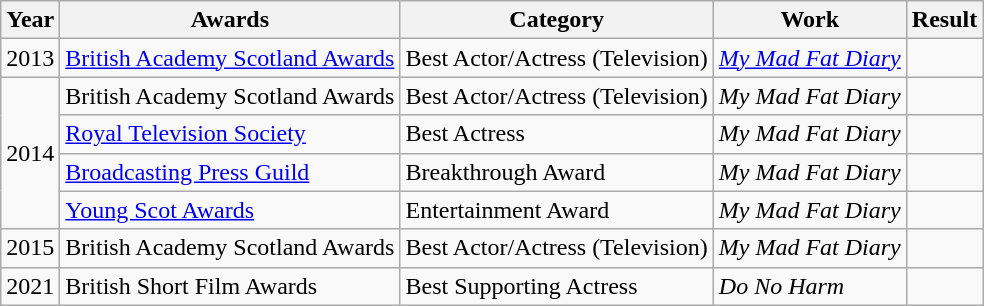<table class="wikitable unsortable">
<tr>
<th>Year</th>
<th>Awards</th>
<th>Category</th>
<th>Work</th>
<th>Result</th>
</tr>
<tr>
<td>2013</td>
<td><a href='#'>British Academy Scotland Awards</a></td>
<td>Best Actor/Actress (Television)</td>
<td><em><a href='#'>My Mad Fat Diary</a></em></td>
<td></td>
</tr>
<tr>
<td rowspan="4">2014</td>
<td>British Academy Scotland Awards</td>
<td>Best Actor/Actress (Television)</td>
<td><em>My Mad Fat Diary</em></td>
<td></td>
</tr>
<tr>
<td><a href='#'>Royal Television Society</a></td>
<td>Best Actress</td>
<td><em>My Mad Fat Diary</em></td>
<td></td>
</tr>
<tr>
<td><a href='#'>Broadcasting Press Guild</a></td>
<td>Breakthrough Award</td>
<td><em>My Mad Fat Diary</em></td>
<td></td>
</tr>
<tr>
<td><a href='#'>Young Scot Awards</a></td>
<td>Entertainment Award</td>
<td><em>My Mad Fat Diary</em></td>
<td></td>
</tr>
<tr>
<td>2015</td>
<td>British Academy Scotland Awards</td>
<td>Best Actor/Actress (Television)</td>
<td><em>My Mad Fat Diary</em></td>
<td></td>
</tr>
<tr>
<td>2021</td>
<td>British Short Film Awards</td>
<td>Best Supporting Actress</td>
<td><em>Do No Harm</em> </td>
<td></td>
</tr>
</table>
